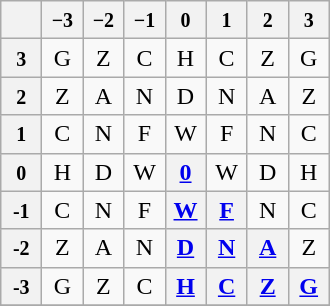<table class="wikitable" align="center" style="text-align:center">
<tr>
<th></th>
<th><small>−3</small></th>
<th><small>−2</small></th>
<th><small>−1</small></th>
<th><small>0</small></th>
<th><small>1</small></th>
<th><small>2</small></th>
<th><small>3</small></th>
</tr>
<tr>
<th><small>3</small></th>
<td>G</td>
<td>Z</td>
<td>C</td>
<td>H</td>
<td>C</td>
<td>Z</td>
<td>G</td>
</tr>
<tr>
<th><small>2</small></th>
<td>Z</td>
<td>A</td>
<td>N</td>
<td>D</td>
<td>N</td>
<td>A</td>
<td>Z</td>
</tr>
<tr>
<th><small>1</small></th>
<td>C</td>
<td>N</td>
<td>F</td>
<td>W</td>
<td>F</td>
<td>N</td>
<td>C</td>
</tr>
<tr>
<th><small>0</small></th>
<td>H</td>
<td>D</td>
<td>W</td>
<th><strong><a href='#'>0</a></strong></th>
<td>W</td>
<td>D</td>
<td>H</td>
</tr>
<tr>
<th><small>-1</small></th>
<td>C</td>
<td>N</td>
<td>F</td>
<th><strong><a href='#'>W</a></strong></th>
<th><strong><a href='#'>F</a></strong></th>
<td>N</td>
<td>C</td>
</tr>
<tr>
<th><small>-2</small></th>
<td>Z</td>
<td>A</td>
<td>N</td>
<th><strong><a href='#'>D</a></strong></th>
<th><strong><a href='#'>N</a></strong></th>
<th><strong><a href='#'>A</a></strong></th>
<td>Z</td>
</tr>
<tr>
<th width="20"><small>-3</small></th>
<td width="20">G</td>
<td width="20">Z</td>
<td width="20">C</td>
<th width="20"><strong><a href='#'>H</a></strong></th>
<th width="20"><strong><a href='#'>C</a></strong></th>
<th width="20"><strong><a href='#'>Z</a></strong></th>
<th width="20"><strong><a href='#'>G</a></strong></th>
</tr>
<tr>
</tr>
</table>
